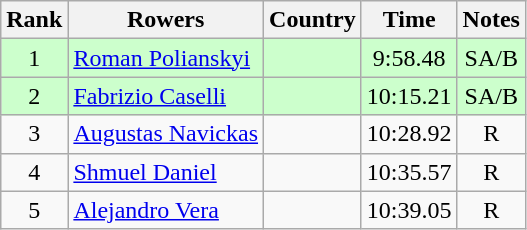<table class="wikitable" style="text-align:center">
<tr>
<th>Rank</th>
<th>Rowers</th>
<th>Country</th>
<th>Time</th>
<th>Notes</th>
</tr>
<tr bgcolor=ccffcc>
<td>1</td>
<td align="left"><a href='#'>Roman Polianskyi</a></td>
<td align="left"></td>
<td>9:58.48</td>
<td>SA/B</td>
</tr>
<tr bgcolor=ccffcc>
<td>2</td>
<td align="left"><a href='#'>Fabrizio Caselli</a></td>
<td align="left"></td>
<td>10:15.21</td>
<td>SA/B</td>
</tr>
<tr>
<td>3</td>
<td align="left"><a href='#'>Augustas Navickas</a></td>
<td align="left"></td>
<td>10:28.92</td>
<td>R</td>
</tr>
<tr>
<td>4</td>
<td align="left"><a href='#'>Shmuel Daniel</a></td>
<td align="left"></td>
<td>10:35.57</td>
<td>R</td>
</tr>
<tr>
<td>5</td>
<td align="left"><a href='#'>Alejandro Vera</a></td>
<td align="left"></td>
<td>10:39.05</td>
<td>R</td>
</tr>
</table>
